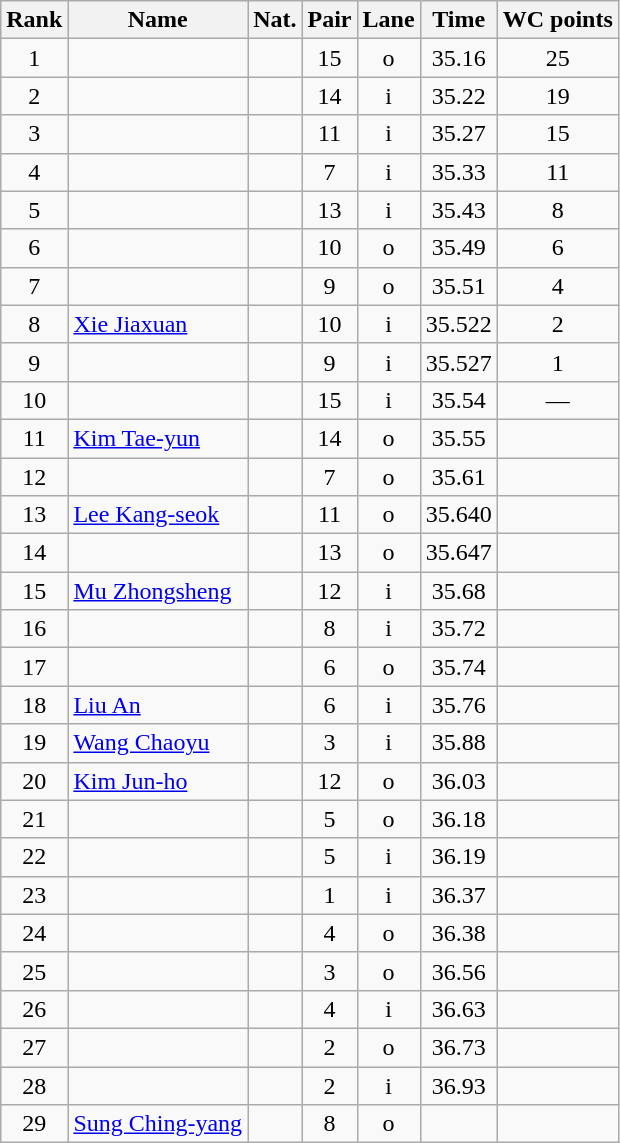<table class="wikitable sortable" style="text-align:center">
<tr>
<th>Rank</th>
<th>Name</th>
<th>Nat.</th>
<th>Pair</th>
<th>Lane</th>
<th>Time</th>
<th>WC points</th>
</tr>
<tr>
<td>1</td>
<td align=left></td>
<td></td>
<td>15</td>
<td>o</td>
<td>35.16</td>
<td>25</td>
</tr>
<tr>
<td>2</td>
<td align=left></td>
<td></td>
<td>14</td>
<td>i</td>
<td>35.22</td>
<td>19</td>
</tr>
<tr>
<td>3</td>
<td align=left></td>
<td></td>
<td>11</td>
<td>i</td>
<td>35.27</td>
<td>15</td>
</tr>
<tr>
<td>4</td>
<td align=left></td>
<td></td>
<td>7</td>
<td>i</td>
<td>35.33</td>
<td>11</td>
</tr>
<tr>
<td>5</td>
<td align=left></td>
<td></td>
<td>13</td>
<td>i</td>
<td>35.43</td>
<td>8</td>
</tr>
<tr>
<td>6</td>
<td align=left></td>
<td></td>
<td>10</td>
<td>o</td>
<td>35.49</td>
<td>6</td>
</tr>
<tr>
<td>7</td>
<td align=left></td>
<td></td>
<td>9</td>
<td>o</td>
<td>35.51</td>
<td>4</td>
</tr>
<tr>
<td>8</td>
<td align=left><a href='#'>Xie Jiaxuan</a></td>
<td></td>
<td>10</td>
<td>i</td>
<td>35.522</td>
<td>2</td>
</tr>
<tr>
<td>9</td>
<td align=left></td>
<td></td>
<td>9</td>
<td>i</td>
<td>35.527</td>
<td>1</td>
</tr>
<tr>
<td>10</td>
<td align=left></td>
<td></td>
<td>15</td>
<td>i</td>
<td>35.54</td>
<td>—</td>
</tr>
<tr>
<td>11</td>
<td align=left><a href='#'>Kim Tae-yun</a></td>
<td></td>
<td>14</td>
<td>o</td>
<td>35.55</td>
<td></td>
</tr>
<tr>
<td>12</td>
<td align=left></td>
<td></td>
<td>7</td>
<td>o</td>
<td>35.61</td>
<td></td>
</tr>
<tr>
<td>13</td>
<td align=left><a href='#'>Lee Kang-seok</a></td>
<td></td>
<td>11</td>
<td>o</td>
<td>35.640</td>
<td></td>
</tr>
<tr>
<td>14</td>
<td align=left></td>
<td></td>
<td>13</td>
<td>o</td>
<td>35.647</td>
<td></td>
</tr>
<tr>
<td>15</td>
<td align=left><a href='#'>Mu Zhongsheng</a></td>
<td></td>
<td>12</td>
<td>i</td>
<td>35.68</td>
<td></td>
</tr>
<tr>
<td>16</td>
<td align=left></td>
<td></td>
<td>8</td>
<td>i</td>
<td>35.72</td>
<td></td>
</tr>
<tr>
<td>17</td>
<td align=left></td>
<td></td>
<td>6</td>
<td>o</td>
<td>35.74</td>
<td></td>
</tr>
<tr>
<td>18</td>
<td align=left><a href='#'>Liu An</a></td>
<td></td>
<td>6</td>
<td>i</td>
<td>35.76</td>
<td></td>
</tr>
<tr>
<td>19</td>
<td align=left><a href='#'>Wang Chaoyu</a></td>
<td></td>
<td>3</td>
<td>i</td>
<td>35.88</td>
<td></td>
</tr>
<tr>
<td>20</td>
<td align=left><a href='#'>Kim Jun-ho</a></td>
<td></td>
<td>12</td>
<td>o</td>
<td>36.03</td>
<td></td>
</tr>
<tr>
<td>21</td>
<td align=left></td>
<td></td>
<td>5</td>
<td>o</td>
<td>36.18</td>
<td></td>
</tr>
<tr>
<td>22</td>
<td align=left></td>
<td></td>
<td>5</td>
<td>i</td>
<td>36.19</td>
<td></td>
</tr>
<tr>
<td>23</td>
<td align=left></td>
<td></td>
<td>1</td>
<td>i</td>
<td>36.37</td>
<td></td>
</tr>
<tr>
<td>24</td>
<td align=left></td>
<td></td>
<td>4</td>
<td>o</td>
<td>36.38</td>
<td></td>
</tr>
<tr>
<td>25</td>
<td align=left></td>
<td></td>
<td>3</td>
<td>o</td>
<td>36.56</td>
<td></td>
</tr>
<tr>
<td>26</td>
<td align=left></td>
<td></td>
<td>4</td>
<td>i</td>
<td>36.63</td>
<td></td>
</tr>
<tr>
<td>27</td>
<td align=left></td>
<td></td>
<td>2</td>
<td>o</td>
<td>36.73</td>
<td></td>
</tr>
<tr>
<td>28</td>
<td align=left></td>
<td></td>
<td>2</td>
<td>i</td>
<td>36.93</td>
<td></td>
</tr>
<tr>
<td>29</td>
<td align=left><a href='#'>Sung Ching-yang</a></td>
<td></td>
<td>8</td>
<td>o</td>
<td></td>
<td></td>
</tr>
</table>
